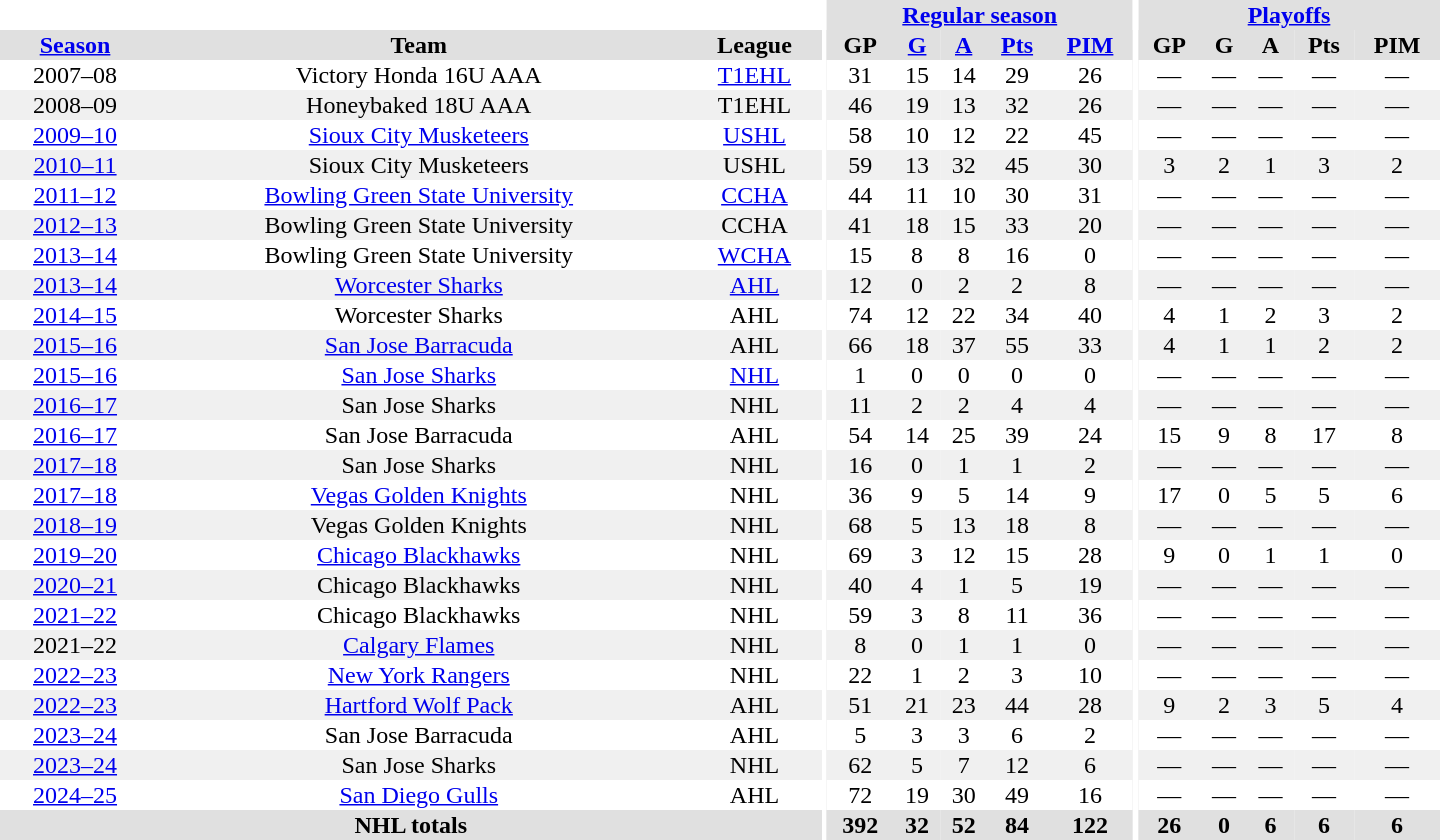<table border="0" cellpadding="1" cellspacing="0" style="text-align:center; width:60em">
<tr bgcolor="#e0e0e0">
<th colspan="3" bgcolor="#ffffff"></th>
<th rowspan="102" bgcolor="#ffffff"></th>
<th colspan="5"><a href='#'>Regular season</a></th>
<th rowspan="102" bgcolor="#ffffff"></th>
<th colspan="5"><a href='#'>Playoffs</a></th>
</tr>
<tr bgcolor="#e0e0e0">
<th><a href='#'>Season</a></th>
<th>Team</th>
<th>League</th>
<th>GP</th>
<th><a href='#'>G</a></th>
<th><a href='#'>A</a></th>
<th><a href='#'>Pts</a></th>
<th><a href='#'>PIM</a></th>
<th>GP</th>
<th>G</th>
<th>A</th>
<th>Pts</th>
<th>PIM</th>
</tr>
<tr>
<td>2007–08</td>
<td>Victory Honda 16U AAA</td>
<td><a href='#'>T1EHL</a></td>
<td>31</td>
<td>15</td>
<td>14</td>
<td>29</td>
<td>26</td>
<td>—</td>
<td>—</td>
<td>—</td>
<td>—</td>
<td>—</td>
</tr>
<tr bgcolor="#f0f0f0">
<td>2008–09</td>
<td>Honeybaked 18U AAA</td>
<td>T1EHL</td>
<td>46</td>
<td>19</td>
<td>13</td>
<td>32</td>
<td>26</td>
<td>—</td>
<td>—</td>
<td>—</td>
<td>—</td>
<td>—</td>
</tr>
<tr>
<td><a href='#'>2009–10</a></td>
<td><a href='#'>Sioux City Musketeers</a></td>
<td><a href='#'>USHL</a></td>
<td>58</td>
<td>10</td>
<td>12</td>
<td>22</td>
<td>45</td>
<td>—</td>
<td>—</td>
<td>—</td>
<td>—</td>
<td>—</td>
</tr>
<tr bgcolor="#f0f0f0">
<td><a href='#'>2010–11</a></td>
<td>Sioux City Musketeers</td>
<td>USHL</td>
<td>59</td>
<td>13</td>
<td>32</td>
<td>45</td>
<td>30</td>
<td>3</td>
<td>2</td>
<td>1</td>
<td>3</td>
<td>2</td>
</tr>
<tr>
<td><a href='#'>2011–12</a></td>
<td><a href='#'>Bowling Green State University</a></td>
<td><a href='#'>CCHA</a></td>
<td>44</td>
<td>11</td>
<td>10</td>
<td>30</td>
<td>31</td>
<td>—</td>
<td>—</td>
<td>—</td>
<td>—</td>
<td>—</td>
</tr>
<tr bgcolor="#f0f0f0">
<td><a href='#'>2012–13</a></td>
<td>Bowling Green State University</td>
<td>CCHA</td>
<td>41</td>
<td>18</td>
<td>15</td>
<td>33</td>
<td>20</td>
<td>—</td>
<td>—</td>
<td>—</td>
<td>—</td>
<td>—</td>
</tr>
<tr>
<td><a href='#'>2013–14</a></td>
<td>Bowling Green State University</td>
<td><a href='#'>WCHA</a></td>
<td>15</td>
<td>8</td>
<td>8</td>
<td>16</td>
<td>0</td>
<td>—</td>
<td>—</td>
<td>—</td>
<td>—</td>
<td>—</td>
</tr>
<tr bgcolor="#f0f0f0">
<td><a href='#'>2013–14</a></td>
<td><a href='#'>Worcester Sharks</a></td>
<td><a href='#'>AHL</a></td>
<td>12</td>
<td>0</td>
<td>2</td>
<td>2</td>
<td>8</td>
<td>—</td>
<td>—</td>
<td>—</td>
<td>—</td>
<td>—</td>
</tr>
<tr>
<td><a href='#'>2014–15</a></td>
<td>Worcester Sharks</td>
<td>AHL</td>
<td>74</td>
<td>12</td>
<td>22</td>
<td>34</td>
<td>40</td>
<td>4</td>
<td>1</td>
<td>2</td>
<td>3</td>
<td>2</td>
</tr>
<tr bgcolor="#f0f0f0">
<td><a href='#'>2015–16</a></td>
<td><a href='#'>San Jose Barracuda</a></td>
<td>AHL</td>
<td>66</td>
<td>18</td>
<td>37</td>
<td>55</td>
<td>33</td>
<td>4</td>
<td>1</td>
<td>1</td>
<td>2</td>
<td>2</td>
</tr>
<tr>
<td><a href='#'>2015–16</a></td>
<td><a href='#'>San Jose Sharks</a></td>
<td><a href='#'>NHL</a></td>
<td>1</td>
<td>0</td>
<td>0</td>
<td>0</td>
<td>0</td>
<td>—</td>
<td>—</td>
<td>—</td>
<td>—</td>
<td>—</td>
</tr>
<tr bgcolor="#f0f0f0">
<td><a href='#'>2016–17</a></td>
<td>San Jose Sharks</td>
<td>NHL</td>
<td>11</td>
<td>2</td>
<td>2</td>
<td>4</td>
<td>4</td>
<td>—</td>
<td>—</td>
<td>—</td>
<td>—</td>
<td>—</td>
</tr>
<tr>
<td><a href='#'>2016–17</a></td>
<td>San Jose Barracuda</td>
<td>AHL</td>
<td>54</td>
<td>14</td>
<td>25</td>
<td>39</td>
<td>24</td>
<td>15</td>
<td>9</td>
<td>8</td>
<td>17</td>
<td>8</td>
</tr>
<tr bgcolor="#f0f0f0">
<td><a href='#'>2017–18</a></td>
<td>San Jose Sharks</td>
<td>NHL</td>
<td>16</td>
<td>0</td>
<td>1</td>
<td>1</td>
<td>2</td>
<td>—</td>
<td>—</td>
<td>—</td>
<td>—</td>
<td>—</td>
</tr>
<tr>
<td><a href='#'>2017–18</a></td>
<td><a href='#'>Vegas Golden Knights</a></td>
<td>NHL</td>
<td>36</td>
<td>9</td>
<td>5</td>
<td>14</td>
<td>9</td>
<td>17</td>
<td>0</td>
<td>5</td>
<td>5</td>
<td>6</td>
</tr>
<tr bgcolor="#f0f0f0">
<td><a href='#'>2018–19</a></td>
<td>Vegas Golden Knights</td>
<td>NHL</td>
<td>68</td>
<td>5</td>
<td>13</td>
<td>18</td>
<td>8</td>
<td>—</td>
<td>—</td>
<td>—</td>
<td>—</td>
<td>—</td>
</tr>
<tr>
<td><a href='#'>2019–20</a></td>
<td><a href='#'>Chicago Blackhawks</a></td>
<td>NHL</td>
<td>69</td>
<td>3</td>
<td>12</td>
<td>15</td>
<td>28</td>
<td>9</td>
<td>0</td>
<td>1</td>
<td>1</td>
<td>0</td>
</tr>
<tr bgcolor="#f0f0f0">
<td><a href='#'>2020–21</a></td>
<td>Chicago Blackhawks</td>
<td>NHL</td>
<td>40</td>
<td>4</td>
<td>1</td>
<td>5</td>
<td>19</td>
<td>—</td>
<td>—</td>
<td>—</td>
<td>—</td>
<td>—</td>
</tr>
<tr>
<td><a href='#'>2021–22</a></td>
<td>Chicago Blackhawks</td>
<td>NHL</td>
<td>59</td>
<td>3</td>
<td>8</td>
<td>11</td>
<td>36</td>
<td>—</td>
<td>—</td>
<td>—</td>
<td>—</td>
<td>—</td>
</tr>
<tr bgcolor="#f0f0f0">
<td>2021–22</td>
<td><a href='#'>Calgary Flames</a></td>
<td>NHL</td>
<td>8</td>
<td>0</td>
<td>1</td>
<td>1</td>
<td>0</td>
<td>—</td>
<td>—</td>
<td>—</td>
<td>—</td>
<td>—</td>
</tr>
<tr>
<td><a href='#'>2022–23</a></td>
<td><a href='#'>New York Rangers</a></td>
<td>NHL</td>
<td>22</td>
<td>1</td>
<td>2</td>
<td>3</td>
<td>10</td>
<td>—</td>
<td>—</td>
<td>—</td>
<td>—</td>
<td>—</td>
</tr>
<tr bgcolor="#f0f0f0">
<td><a href='#'>2022–23</a></td>
<td><a href='#'>Hartford Wolf Pack</a></td>
<td>AHL</td>
<td>51</td>
<td>21</td>
<td>23</td>
<td>44</td>
<td>28</td>
<td>9</td>
<td>2</td>
<td>3</td>
<td>5</td>
<td>4</td>
</tr>
<tr>
<td><a href='#'>2023–24</a></td>
<td>San Jose Barracuda</td>
<td>AHL</td>
<td>5</td>
<td>3</td>
<td>3</td>
<td>6</td>
<td>2</td>
<td>—</td>
<td>—</td>
<td>—</td>
<td>—</td>
<td>—</td>
</tr>
<tr bgcolor="#f0f0f0">
<td><a href='#'>2023–24</a></td>
<td>San Jose Sharks</td>
<td>NHL</td>
<td>62</td>
<td>5</td>
<td>7</td>
<td>12</td>
<td>6</td>
<td>—</td>
<td>—</td>
<td>—</td>
<td>—</td>
<td>—</td>
</tr>
<tr>
<td><a href='#'>2024–25</a></td>
<td><a href='#'>San Diego Gulls</a></td>
<td>AHL</td>
<td>72</td>
<td>19</td>
<td>30</td>
<td>49</td>
<td>16</td>
<td>—</td>
<td>—</td>
<td>—</td>
<td>—</td>
<td>—</td>
</tr>
<tr bgcolor="#e0e0e0">
<th colspan="3">NHL  totals</th>
<th>392</th>
<th>32</th>
<th>52</th>
<th>84</th>
<th>122</th>
<th>26</th>
<th>0</th>
<th>6</th>
<th>6</th>
<th>6</th>
</tr>
</table>
